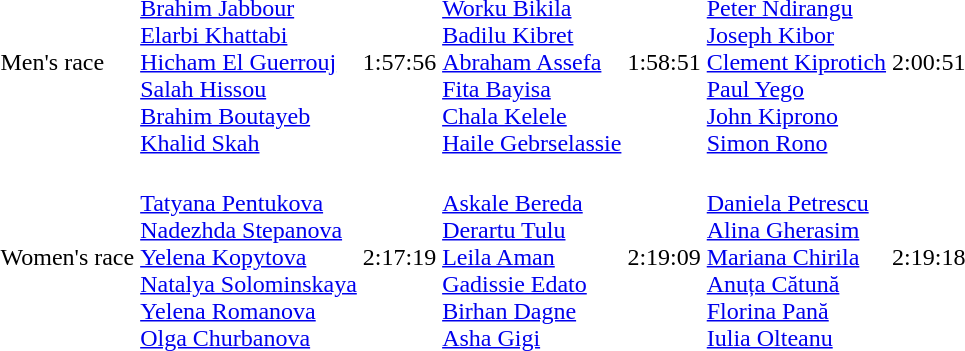<table>
<tr>
<td>Men's race</td>
<td><br><a href='#'>Brahim Jabbour</a><br><a href='#'>Elarbi Khattabi</a><br><a href='#'>Hicham El Guerrouj</a><br><a href='#'>Salah Hissou</a><br><a href='#'>Brahim Boutayeb</a><br><a href='#'>Khalid Skah</a></td>
<td>1:57:56</td>
<td><br><a href='#'>Worku Bikila</a><br><a href='#'>Badilu Kibret</a><br><a href='#'>Abraham Assefa</a><br><a href='#'>Fita Bayisa</a><br><a href='#'>Chala Kelele</a><br><a href='#'>Haile Gebrselassie</a></td>
<td>1:58:51</td>
<td><br><a href='#'>Peter Ndirangu</a><br><a href='#'>Joseph Kibor</a><br><a href='#'>Clement Kiprotich</a><br><a href='#'>Paul Yego</a><br><a href='#'>John Kiprono</a><br><a href='#'>Simon Rono</a></td>
<td>2:00:51</td>
</tr>
<tr>
<td>Women's race</td>
<td><br><a href='#'>Tatyana Pentukova</a><br><a href='#'>Nadezhda Stepanova</a><br><a href='#'>Yelena Kopytova</a><br><a href='#'>Natalya Solominskaya</a><br><a href='#'>Yelena Romanova</a><br><a href='#'>Olga Churbanova</a></td>
<td>2:17:19</td>
<td><br><a href='#'>Askale Bereda</a><br><a href='#'>Derartu Tulu</a><br><a href='#'>Leila Aman</a><br><a href='#'>Gadissie Edato</a><br><a href='#'>Birhan Dagne</a><br><a href='#'>Asha Gigi</a></td>
<td>2:19:09</td>
<td><br><a href='#'>Daniela Petrescu</a><br><a href='#'>Alina Gherasim</a><br><a href='#'>Mariana Chirila</a><br><a href='#'>Anuța Cătună</a><br><a href='#'>Florina Pană</a><br><a href='#'>Iulia Olteanu</a></td>
<td>2:19:18</td>
</tr>
</table>
